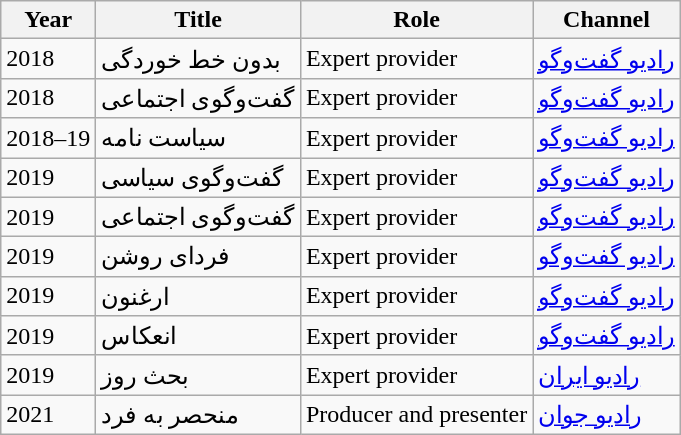<table class="wikitable">
<tr>
<th>Year</th>
<th>Title</th>
<th>Role</th>
<th>Channel</th>
</tr>
<tr>
<td>2018</td>
<td>بدون خط خوردگی</td>
<td>Expert provider</td>
<td><a href='#'>رادیو گفت‌وگو</a></td>
</tr>
<tr>
<td>2018</td>
<td>گفت‌وگوی اجتماعی</td>
<td>Expert provider</td>
<td><a href='#'>رادیو گفت‌وگو</a></td>
</tr>
<tr>
<td>2018–19</td>
<td> سیاست نامه</td>
<td>Expert provider</td>
<td><a href='#'>رادیو گفت‌وگو</a></td>
</tr>
<tr>
<td>2019</td>
<td>گفت‌وگوی سیاسی</td>
<td>Expert provider</td>
<td><a href='#'>رادیو گفت‌وگو</a></td>
</tr>
<tr>
<td>2019</td>
<td>گفت‌وگوی اجتماعی</td>
<td>Expert provider</td>
<td><a href='#'>رادیو گفت‌وگو</a></td>
</tr>
<tr>
<td>2019</td>
<td> فردای روشن</td>
<td>Expert provider</td>
<td><a href='#'>رادیو گفت‌وگو</a></td>
</tr>
<tr>
<td>2019</td>
<td> ارغنون</td>
<td>Expert provider</td>
<td><a href='#'>رادیو گفت‌وگو</a></td>
</tr>
<tr>
<td>2019</td>
<td>انعکاس</td>
<td>Expert provider</td>
<td><a href='#'>رادیو گفت‌وگو</a></td>
</tr>
<tr>
<td>2019</td>
<td> بحث روز</td>
<td>Expert provider</td>
<td><a href='#'>رادیو ایران</a></td>
</tr>
<tr>
<td>2021</td>
<td> منحصر به فرد</td>
<td>Producer and presenter</td>
<td><a href='#'>رادیو جوان</a></td>
</tr>
</table>
